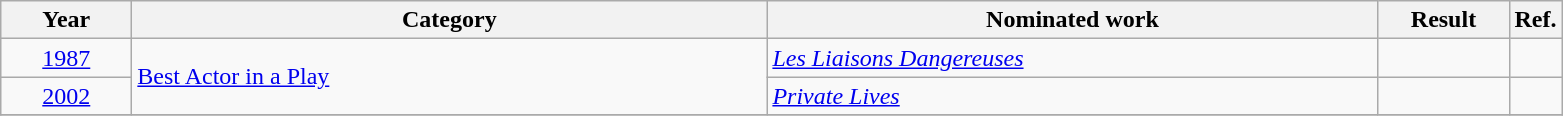<table class=wikitable>
<tr>
<th scope="col" style="width:5em;">Year</th>
<th scope="col" style="width:26em;">Category</th>
<th scope="col" style="width:25em;">Nominated work</th>
<th scope="col" style="width:5em;">Result</th>
<th>Ref.</th>
</tr>
<tr>
<td style="text-align:center;"><a href='#'>1987</a></td>
<td rowspan=2><a href='#'>Best Actor in a Play</a></td>
<td><em><a href='#'>Les Liaisons Dangereuses</a></em></td>
<td></td>
<td></td>
</tr>
<tr>
<td style="text-align:center;"><a href='#'>2002</a></td>
<td><em><a href='#'>Private Lives</a></em></td>
<td></td>
<td></td>
</tr>
<tr>
</tr>
</table>
